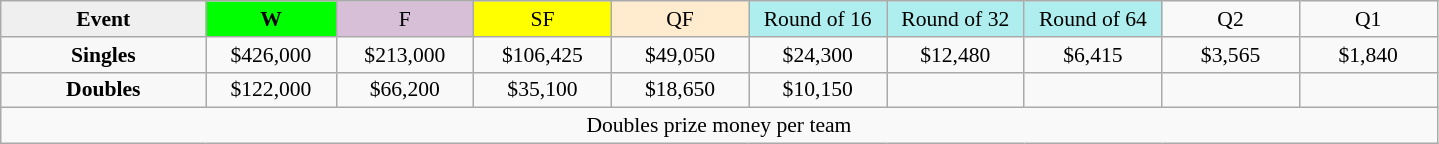<table class=wikitable style=font-size:90%;text-align:center>
<tr>
<td style="width:130px; background:#efefef;"><strong>Event</strong></td>
<td style="width:80px; background:lime;"><strong>W</strong></td>
<td style="width:85px; background:thistle;">F</td>
<td style="width:85px; background:#ff0;">SF</td>
<td style="width:85px; background:#ffebcd;">QF</td>
<td style="width:85px; background:#afeeee;">Round of 16</td>
<td style="width:85px; background:#afeeee;">Round of 32</td>
<td style="width:85px; background:#afeeee;">Round of 64</td>
<td width=85>Q2</td>
<td width=85>Q1</td>
</tr>
<tr>
<td style="background:#f8f8f8;"><strong>Singles</strong></td>
<td>$426,000</td>
<td>$213,000</td>
<td>$106,425</td>
<td>$49,050</td>
<td>$24,300</td>
<td>$12,480</td>
<td>$6,415</td>
<td>$3,565</td>
<td>$1,840</td>
</tr>
<tr>
<td style="background:#f8f8f8;"><strong>Doubles</strong></td>
<td>$122,000</td>
<td>$66,200</td>
<td>$35,100</td>
<td>$18,650</td>
<td>$10,150</td>
<td></td>
<td></td>
<td></td>
<td></td>
</tr>
<tr>
<td colspan=10>Doubles prize money per team</td>
</tr>
</table>
